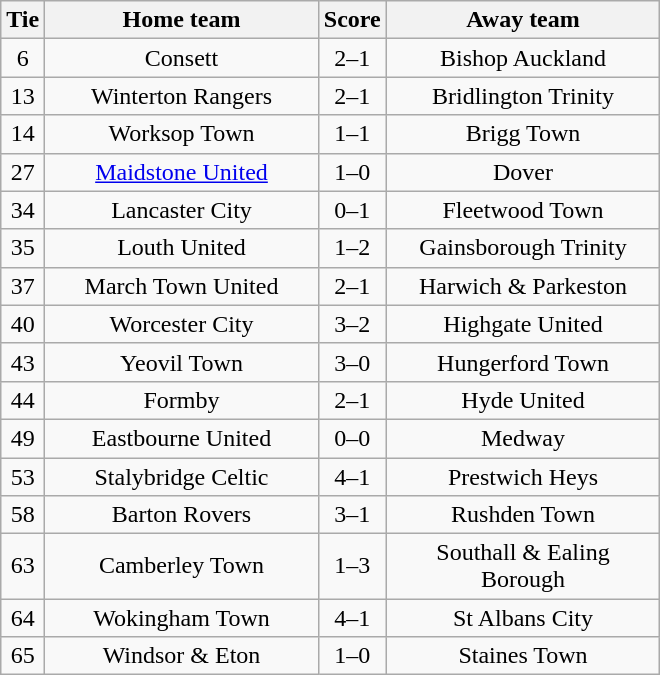<table class="wikitable" style="text-align:center;">
<tr>
<th width=20>Tie</th>
<th width=175>Home team</th>
<th width=20>Score</th>
<th width=175>Away team</th>
</tr>
<tr>
<td>6</td>
<td>Consett</td>
<td>2–1</td>
<td>Bishop Auckland</td>
</tr>
<tr>
<td>13</td>
<td>Winterton Rangers</td>
<td>2–1</td>
<td>Bridlington Trinity</td>
</tr>
<tr>
<td>14</td>
<td>Worksop Town</td>
<td>1–1</td>
<td>Brigg Town</td>
</tr>
<tr>
<td>27</td>
<td><a href='#'>Maidstone United</a></td>
<td>1–0</td>
<td>Dover</td>
</tr>
<tr>
<td>34</td>
<td>Lancaster City</td>
<td>0–1</td>
<td>Fleetwood Town</td>
</tr>
<tr>
<td>35</td>
<td>Louth United</td>
<td>1–2</td>
<td>Gainsborough Trinity</td>
</tr>
<tr>
<td>37</td>
<td>March Town United</td>
<td>2–1</td>
<td>Harwich & Parkeston</td>
</tr>
<tr>
<td>40</td>
<td>Worcester City</td>
<td>3–2</td>
<td>Highgate United</td>
</tr>
<tr>
<td>43</td>
<td>Yeovil Town</td>
<td>3–0</td>
<td>Hungerford Town</td>
</tr>
<tr>
<td>44</td>
<td>Formby</td>
<td>2–1</td>
<td>Hyde United</td>
</tr>
<tr>
<td>49</td>
<td>Eastbourne United</td>
<td>0–0</td>
<td>Medway</td>
</tr>
<tr>
<td>53</td>
<td>Stalybridge Celtic</td>
<td>4–1</td>
<td>Prestwich Heys</td>
</tr>
<tr>
<td>58</td>
<td>Barton Rovers</td>
<td>3–1</td>
<td>Rushden Town</td>
</tr>
<tr>
<td>63</td>
<td>Camberley Town</td>
<td>1–3</td>
<td>Southall & Ealing Borough</td>
</tr>
<tr>
<td>64</td>
<td>Wokingham Town</td>
<td>4–1</td>
<td>St Albans City</td>
</tr>
<tr>
<td>65</td>
<td>Windsor & Eton</td>
<td>1–0</td>
<td>Staines Town</td>
</tr>
</table>
